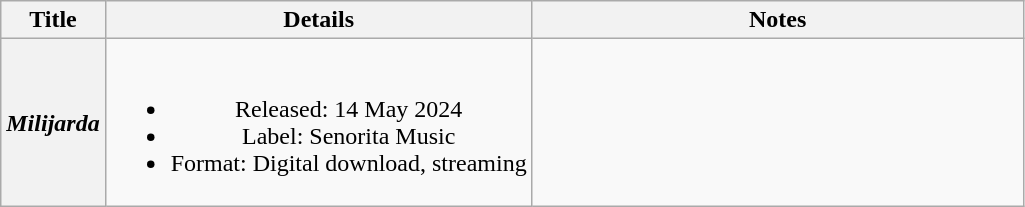<table class="wikitable plainrowheaders" style="text-align:center;">
<tr>
<th scope="col" rowspan="1">Title</th>
<th scope="col" rowspan="1">Details</th>
<th scope="col" style="width:20em;">Notes</th>
</tr>
<tr>
<th scope="row"><em>Milijarda</em></th>
<td><br><ul><li>Released: 14 May 2024</li><li>Label: Senorita Music</li><li>Format: Digital download, streaming</li></ul></td>
<td><br></td>
</tr>
</table>
